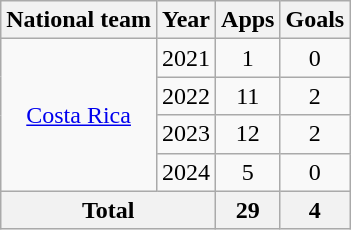<table class="wikitable" style="text-align:center">
<tr>
<th>National team</th>
<th>Year</th>
<th>Apps</th>
<th>Goals</th>
</tr>
<tr>
<td rowspan="4"><a href='#'>Costa Rica</a></td>
<td>2021</td>
<td>1</td>
<td>0</td>
</tr>
<tr>
<td>2022</td>
<td>11</td>
<td>2</td>
</tr>
<tr>
<td>2023</td>
<td>12</td>
<td>2</td>
</tr>
<tr>
<td>2024</td>
<td>5</td>
<td>0</td>
</tr>
<tr>
<th colspan="2">Total</th>
<th>29</th>
<th>4</th>
</tr>
</table>
